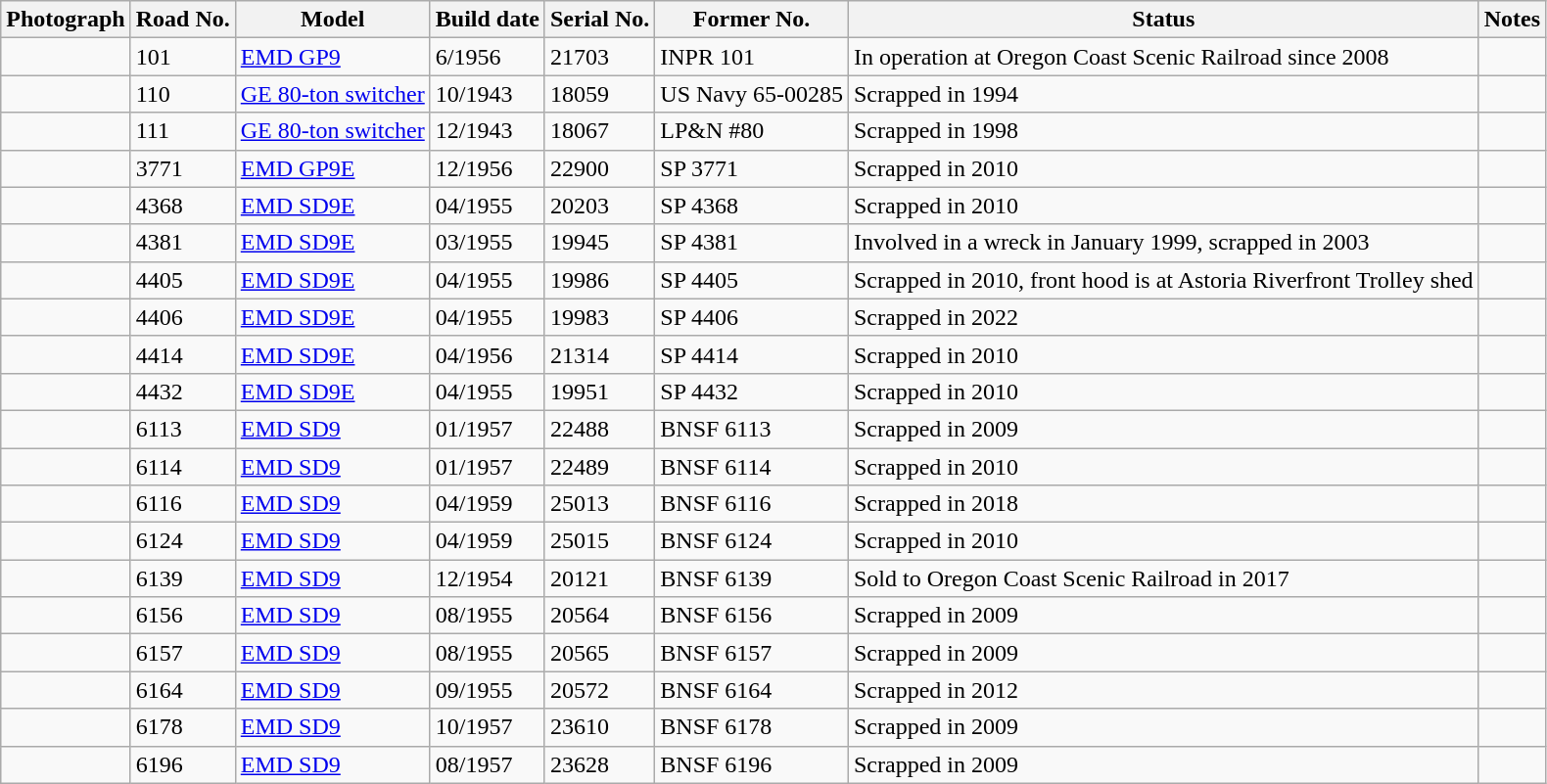<table class="wikitable">
<tr>
<th>Photograph</th>
<th>Road No.</th>
<th>Model</th>
<th>Build date</th>
<th>Serial No.</th>
<th>Former No.</th>
<th>Status</th>
<th>Notes</th>
</tr>
<tr>
<td></td>
<td>101</td>
<td><a href='#'>EMD GP9</a></td>
<td>6/1956</td>
<td>21703</td>
<td>INPR 101</td>
<td>In operation at Oregon Coast Scenic Railroad since 2008</td>
<td></td>
</tr>
<tr>
<td></td>
<td>110</td>
<td><a href='#'>GE 80-ton switcher</a></td>
<td>10/1943</td>
<td>18059</td>
<td>US Navy 65-00285</td>
<td>Scrapped in 1994</td>
<td></td>
</tr>
<tr>
<td></td>
<td>111</td>
<td><a href='#'>GE 80-ton switcher</a></td>
<td>12/1943</td>
<td>18067</td>
<td>LP&N #80</td>
<td>Scrapped in 1998</td>
<td></td>
</tr>
<tr>
<td></td>
<td>3771</td>
<td><a href='#'>EMD GP9E</a></td>
<td>12/1956</td>
<td>22900</td>
<td>SP 3771</td>
<td>Scrapped in 2010</td>
<td></td>
</tr>
<tr>
<td></td>
<td>4368</td>
<td><a href='#'>EMD SD9E</a></td>
<td>04/1955</td>
<td>20203</td>
<td>SP 4368</td>
<td>Scrapped in 2010</td>
<td></td>
</tr>
<tr>
<td></td>
<td>4381</td>
<td><a href='#'>EMD SD9E</a></td>
<td>03/1955</td>
<td>19945</td>
<td>SP 4381</td>
<td>Involved in a wreck in January 1999, scrapped in 2003</td>
<td></td>
</tr>
<tr>
<td></td>
<td>4405</td>
<td><a href='#'>EMD SD9E</a></td>
<td>04/1955</td>
<td>19986</td>
<td>SP 4405</td>
<td>Scrapped in 2010, front hood is at Astoria Riverfront Trolley shed</td>
<td></td>
</tr>
<tr>
<td></td>
<td>4406</td>
<td><a href='#'>EMD SD9E</a></td>
<td>04/1955</td>
<td>19983</td>
<td>SP 4406</td>
<td>Scrapped in 2022</td>
<td></td>
</tr>
<tr>
<td></td>
<td>4414</td>
<td><a href='#'>EMD SD9E</a></td>
<td>04/1956</td>
<td>21314</td>
<td>SP 4414</td>
<td>Scrapped in 2010</td>
<td></td>
</tr>
<tr>
<td></td>
<td>4432</td>
<td><a href='#'>EMD SD9E</a></td>
<td>04/1955</td>
<td>19951</td>
<td>SP 4432</td>
<td>Scrapped in 2010</td>
<td></td>
</tr>
<tr>
<td></td>
<td>6113</td>
<td><a href='#'>EMD SD9</a></td>
<td>01/1957</td>
<td>22488</td>
<td>BNSF 6113</td>
<td>Scrapped in 2009</td>
<td></td>
</tr>
<tr>
<td></td>
<td>6114</td>
<td><a href='#'>EMD SD9</a></td>
<td>01/1957</td>
<td>22489</td>
<td>BNSF 6114</td>
<td>Scrapped in 2010</td>
<td></td>
</tr>
<tr>
<td></td>
<td>6116</td>
<td><a href='#'>EMD SD9</a></td>
<td>04/1959</td>
<td>25013</td>
<td>BNSF 6116</td>
<td>Scrapped in 2018</td>
<td></td>
</tr>
<tr>
<td></td>
<td>6124</td>
<td><a href='#'>EMD SD9</a></td>
<td>04/1959</td>
<td>25015</td>
<td>BNSF 6124</td>
<td>Scrapped in 2010</td>
<td></td>
</tr>
<tr>
<td></td>
<td>6139</td>
<td><a href='#'>EMD SD9</a></td>
<td>12/1954</td>
<td>20121</td>
<td>BNSF 6139</td>
<td>Sold to Oregon Coast Scenic Railroad in 2017</td>
<td></td>
</tr>
<tr>
<td></td>
<td>6156</td>
<td><a href='#'>EMD SD9</a></td>
<td>08/1955</td>
<td>20564</td>
<td>BNSF 6156</td>
<td>Scrapped in 2009</td>
<td></td>
</tr>
<tr>
<td></td>
<td>6157</td>
<td><a href='#'>EMD SD9</a></td>
<td>08/1955</td>
<td>20565</td>
<td>BNSF 6157</td>
<td>Scrapped in 2009</td>
<td></td>
</tr>
<tr>
<td></td>
<td>6164</td>
<td><a href='#'>EMD SD9</a></td>
<td>09/1955</td>
<td>20572</td>
<td>BNSF 6164</td>
<td>Scrapped in 2012</td>
<td></td>
</tr>
<tr>
<td></td>
<td>6178</td>
<td><a href='#'>EMD SD9</a></td>
<td>10/1957</td>
<td>23610</td>
<td>BNSF 6178</td>
<td>Scrapped in 2009</td>
<td></td>
</tr>
<tr>
<td></td>
<td>6196</td>
<td><a href='#'>EMD SD9</a></td>
<td>08/1957</td>
<td>23628</td>
<td>BNSF 6196</td>
<td>Scrapped in 2009</td>
<td></td>
</tr>
</table>
